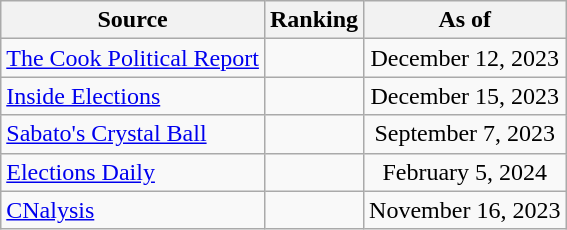<table class="wikitable" style="text-align:center">
<tr>
<th>Source</th>
<th>Ranking</th>
<th>As of</th>
</tr>
<tr>
<td align=left><a href='#'>The Cook Political Report</a></td>
<td></td>
<td>December 12, 2023</td>
</tr>
<tr>
<td align=left><a href='#'>Inside Elections</a></td>
<td></td>
<td>December 15, 2023</td>
</tr>
<tr>
<td align=left><a href='#'>Sabato's Crystal Ball</a></td>
<td></td>
<td>September 7, 2023</td>
</tr>
<tr>
<td align=left><a href='#'>Elections Daily</a></td>
<td></td>
<td>February 5, 2024</td>
</tr>
<tr>
<td align=left><a href='#'>CNalysis</a></td>
<td></td>
<td>November 16, 2023</td>
</tr>
</table>
